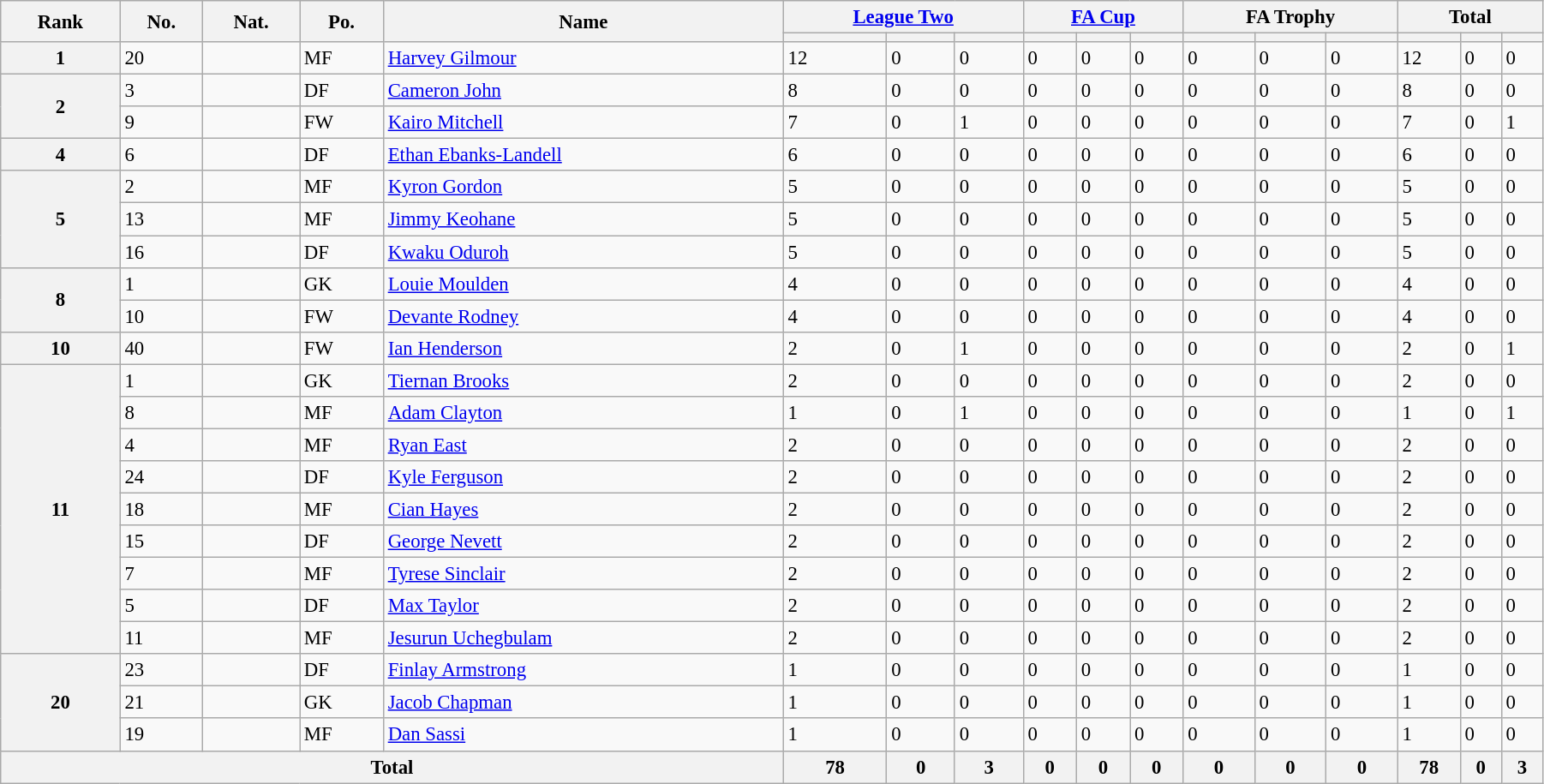<table class="wikitable" style="text-align:left; font-size:95%; width:95%;">
<tr>
<th rowspan=2>Rank</th>
<th rowspan=2>No.</th>
<th rowspan=2>Nat.</th>
<th rowspan=2>Po.</th>
<th rowspan=2>Name</th>
<th colspan=3><a href='#'>League Two</a></th>
<th colspan=3><a href='#'>FA Cup</a></th>
<th colspan=3>FA Trophy</th>
<th colspan=3>Total</th>
</tr>
<tr>
<th></th>
<th></th>
<th></th>
<th></th>
<th></th>
<th></th>
<th></th>
<th></th>
<th></th>
<th></th>
<th></th>
<th></th>
</tr>
<tr>
<th>1</th>
<td>20</td>
<td></td>
<td>MF</td>
<td><a href='#'>Harvey Gilmour</a></td>
<td>12</td>
<td>0</td>
<td>0</td>
<td>0</td>
<td>0</td>
<td>0</td>
<td>0</td>
<td>0</td>
<td>0</td>
<td>12</td>
<td>0</td>
<td>0</td>
</tr>
<tr>
<th rowspan="2">2</th>
<td>3</td>
<td></td>
<td>DF</td>
<td><a href='#'>Cameron John</a></td>
<td>8</td>
<td>0</td>
<td>0</td>
<td>0</td>
<td>0</td>
<td>0</td>
<td>0</td>
<td>0</td>
<td>0</td>
<td>8</td>
<td>0</td>
<td>0</td>
</tr>
<tr>
<td>9</td>
<td></td>
<td>FW</td>
<td><a href='#'>Kairo Mitchell</a></td>
<td>7</td>
<td>0</td>
<td>1</td>
<td>0</td>
<td>0</td>
<td>0</td>
<td>0</td>
<td>0</td>
<td>0</td>
<td>7</td>
<td>0</td>
<td>1</td>
</tr>
<tr>
<th>4</th>
<td>6</td>
<td></td>
<td>DF</td>
<td><a href='#'>Ethan Ebanks-Landell</a></td>
<td>6</td>
<td>0</td>
<td>0</td>
<td>0</td>
<td>0</td>
<td>0</td>
<td>0</td>
<td>0</td>
<td>0</td>
<td>6</td>
<td>0</td>
<td>0</td>
</tr>
<tr>
<th rowspan="3">5</th>
<td>2</td>
<td></td>
<td>MF</td>
<td><a href='#'>Kyron Gordon</a></td>
<td>5</td>
<td>0</td>
<td>0</td>
<td>0</td>
<td>0</td>
<td>0</td>
<td>0</td>
<td>0</td>
<td>0</td>
<td>5</td>
<td>0</td>
<td>0</td>
</tr>
<tr>
<td>13</td>
<td></td>
<td>MF</td>
<td><a href='#'>Jimmy Keohane</a></td>
<td>5</td>
<td>0</td>
<td>0</td>
<td>0</td>
<td>0</td>
<td>0</td>
<td>0</td>
<td>0</td>
<td>0</td>
<td>5</td>
<td>0</td>
<td>0</td>
</tr>
<tr>
<td>16</td>
<td></td>
<td>DF</td>
<td><a href='#'>Kwaku Oduroh</a></td>
<td>5</td>
<td>0</td>
<td>0</td>
<td>0</td>
<td>0</td>
<td>0</td>
<td>0</td>
<td>0</td>
<td>0</td>
<td>5</td>
<td>0</td>
<td>0</td>
</tr>
<tr>
<th rowspan="2">8</th>
<td>1</td>
<td></td>
<td>GK</td>
<td><a href='#'>Louie Moulden</a></td>
<td>4</td>
<td>0</td>
<td>0</td>
<td>0</td>
<td>0</td>
<td>0</td>
<td>0</td>
<td>0</td>
<td>0</td>
<td>4</td>
<td>0</td>
<td>0</td>
</tr>
<tr>
<td>10</td>
<td></td>
<td>FW</td>
<td><a href='#'>Devante Rodney</a></td>
<td>4</td>
<td>0</td>
<td>0</td>
<td>0</td>
<td>0</td>
<td>0</td>
<td>0</td>
<td>0</td>
<td>0</td>
<td>4</td>
<td>0</td>
<td>0</td>
</tr>
<tr>
<th>10</th>
<td>40</td>
<td></td>
<td>FW</td>
<td><a href='#'>Ian Henderson</a></td>
<td>2</td>
<td>0</td>
<td>1</td>
<td>0</td>
<td>0</td>
<td>0</td>
<td>0</td>
<td>0</td>
<td>0</td>
<td>2</td>
<td>0</td>
<td>1</td>
</tr>
<tr>
<th rowspan="9">11</th>
<td>1</td>
<td></td>
<td>GK</td>
<td><a href='#'>Tiernan Brooks</a></td>
<td>2</td>
<td>0</td>
<td>0</td>
<td>0</td>
<td>0</td>
<td>0</td>
<td>0</td>
<td>0</td>
<td>0</td>
<td>2</td>
<td>0</td>
<td>0</td>
</tr>
<tr>
<td>8</td>
<td></td>
<td>MF</td>
<td><a href='#'>Adam Clayton</a></td>
<td>1</td>
<td>0</td>
<td>1</td>
<td>0</td>
<td>0</td>
<td>0</td>
<td>0</td>
<td>0</td>
<td>0</td>
<td>1</td>
<td>0</td>
<td>1</td>
</tr>
<tr>
<td>4</td>
<td></td>
<td>MF</td>
<td><a href='#'>Ryan East</a></td>
<td>2</td>
<td>0</td>
<td>0</td>
<td>0</td>
<td>0</td>
<td>0</td>
<td>0</td>
<td>0</td>
<td>0</td>
<td>2</td>
<td>0</td>
<td>0</td>
</tr>
<tr>
<td>24</td>
<td></td>
<td>DF</td>
<td><a href='#'>Kyle Ferguson</a></td>
<td>2</td>
<td>0</td>
<td>0</td>
<td>0</td>
<td>0</td>
<td>0</td>
<td>0</td>
<td>0</td>
<td>0</td>
<td>2</td>
<td>0</td>
<td>0</td>
</tr>
<tr>
<td>18</td>
<td></td>
<td>MF</td>
<td><a href='#'>Cian Hayes</a></td>
<td>2</td>
<td>0</td>
<td>0</td>
<td>0</td>
<td>0</td>
<td>0</td>
<td>0</td>
<td>0</td>
<td>0</td>
<td>2</td>
<td>0</td>
<td>0</td>
</tr>
<tr>
<td>15</td>
<td></td>
<td>DF</td>
<td><a href='#'>George Nevett</a></td>
<td>2</td>
<td>0</td>
<td>0</td>
<td>0</td>
<td>0</td>
<td>0</td>
<td>0</td>
<td>0</td>
<td>0</td>
<td>2</td>
<td>0</td>
<td>0</td>
</tr>
<tr>
<td>7</td>
<td></td>
<td>MF</td>
<td><a href='#'>Tyrese Sinclair</a></td>
<td>2</td>
<td>0</td>
<td>0</td>
<td>0</td>
<td>0</td>
<td>0</td>
<td>0</td>
<td>0</td>
<td>0</td>
<td>2</td>
<td>0</td>
<td>0</td>
</tr>
<tr>
<td>5</td>
<td></td>
<td>DF</td>
<td><a href='#'>Max Taylor</a></td>
<td>2</td>
<td>0</td>
<td>0</td>
<td>0</td>
<td>0</td>
<td>0</td>
<td>0</td>
<td>0</td>
<td>0</td>
<td>2</td>
<td>0</td>
<td>0</td>
</tr>
<tr>
<td>11</td>
<td></td>
<td>MF</td>
<td><a href='#'>Jesurun Uchegbulam</a></td>
<td>2</td>
<td>0</td>
<td>0</td>
<td>0</td>
<td>0</td>
<td>0</td>
<td>0</td>
<td>0</td>
<td>0</td>
<td>2</td>
<td>0</td>
<td>0</td>
</tr>
<tr>
<th rowspan="3">20</th>
<td>23</td>
<td></td>
<td>DF</td>
<td><a href='#'>Finlay Armstrong</a></td>
<td>1</td>
<td>0</td>
<td>0</td>
<td>0</td>
<td>0</td>
<td>0</td>
<td>0</td>
<td>0</td>
<td>0</td>
<td>1</td>
<td>0</td>
<td>0</td>
</tr>
<tr>
<td>21</td>
<td></td>
<td>GK</td>
<td><a href='#'>Jacob Chapman</a></td>
<td>1</td>
<td>0</td>
<td>0</td>
<td>0</td>
<td>0</td>
<td>0</td>
<td>0</td>
<td>0</td>
<td>0</td>
<td>1</td>
<td>0</td>
<td>0</td>
</tr>
<tr>
<td>19</td>
<td></td>
<td>MF</td>
<td><a href='#'>Dan Sassi</a></td>
<td>1</td>
<td>0</td>
<td>0</td>
<td>0</td>
<td>0</td>
<td>0</td>
<td>0</td>
<td>0</td>
<td>0</td>
<td>1</td>
<td>0</td>
<td>0</td>
</tr>
<tr>
<th colspan="5">Total</th>
<th>78</th>
<th>0</th>
<th>3</th>
<th>0</th>
<th>0</th>
<th>0</th>
<th>0</th>
<th>0</th>
<th>0</th>
<th>78</th>
<th>0</th>
<th>3</th>
</tr>
</table>
